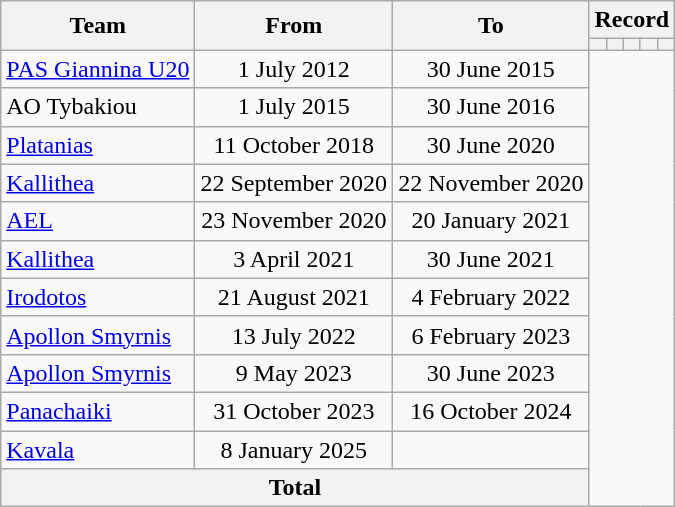<table class="wikitable" style="text-align: center">
<tr>
<th rowspan="2">Team</th>
<th rowspan="2">From</th>
<th rowspan="2">To</th>
<th colspan="5">Record</th>
</tr>
<tr>
<th></th>
<th></th>
<th></th>
<th></th>
<th></th>
</tr>
<tr>
<td align=left> <a href='#'>PAS Giannina U20</a></td>
<td>1 July 2012</td>
<td>30 June 2015<br></td>
</tr>
<tr>
<td align=left> AO Tybakiou</td>
<td>1 July 2015</td>
<td>30 June 2016</td>
</tr>
<tr>
<td align=left> <a href='#'>Platanias</a></td>
<td>11 October 2018</td>
<td>30 June 2020<br></td>
</tr>
<tr>
<td align=left> <a href='#'>Kallithea</a></td>
<td>22 September 2020</td>
<td>22 November 2020<br></td>
</tr>
<tr>
<td align=left> <a href='#'>AEL</a></td>
<td>23 November 2020</td>
<td>20 January 2021<br></td>
</tr>
<tr>
<td align=left> <a href='#'>Kallithea</a></td>
<td>3 April 2021</td>
<td>30 June 2021<br></td>
</tr>
<tr>
<td align=left> <a href='#'>Irodotos</a></td>
<td>21 August 2021</td>
<td>4 February 2022<br></td>
</tr>
<tr>
<td align=left> <a href='#'>Apollon Smyrnis</a></td>
<td>13 July 2022</td>
<td>6 February 2023<br></td>
</tr>
<tr>
<td align=left> <a href='#'>Apollon Smyrnis</a></td>
<td>9 May 2023</td>
<td>30 June 2023<br></td>
</tr>
<tr>
<td align=left> <a href='#'>Panachaiki</a></td>
<td>31 October 2023</td>
<td>16 October 2024<br></td>
</tr>
<tr>
<td align=left> <a href='#'>Kavala</a></td>
<td>8 January 2025</td>
<td><br></td>
</tr>
<tr>
<th colspan="3">Total<br></th>
</tr>
</table>
